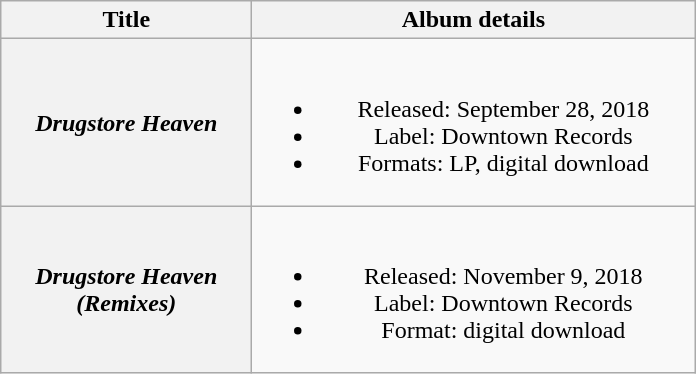<table class="wikitable plainrowheaders" style="text-align:center">
<tr>
<th scope="col" style="width:10em;">Title</th>
<th scope="col" style="width:18em;">Album details</th>
</tr>
<tr>
<th scope="row"><em>Drugstore Heaven</em></th>
<td><br><ul><li>Released: September 28, 2018</li><li>Label: Downtown Records</li><li>Formats: LP, digital download</li></ul></td>
</tr>
<tr>
<th scope="row"><em>Drugstore Heaven (Remixes)</em></th>
<td><br><ul><li>Released: November 9, 2018</li><li>Label: Downtown Records</li><li>Format: digital download</li></ul></td>
</tr>
</table>
